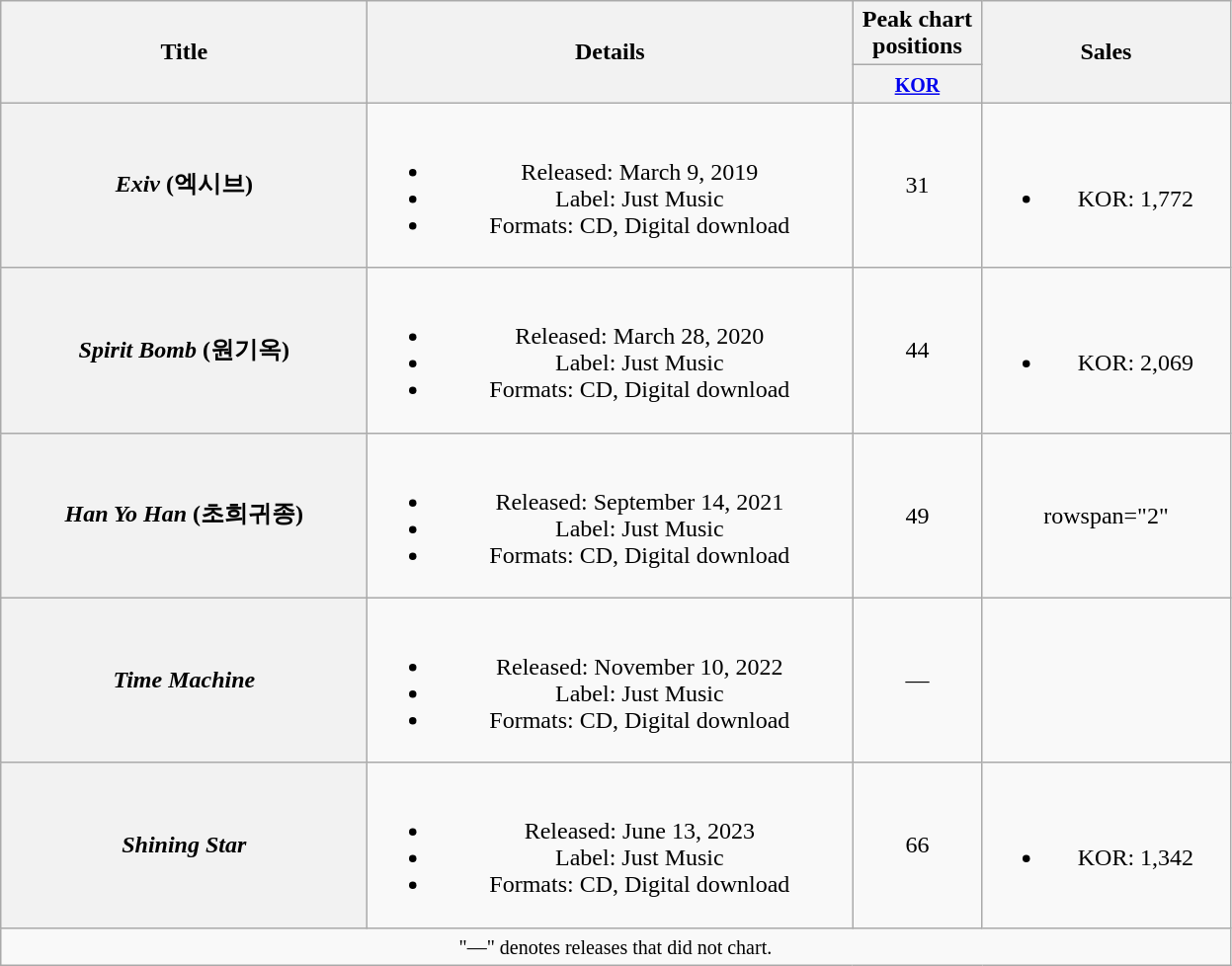<table class="wikitable plainrowheaders" style="text-align:center;">
<tr>
<th scope="col" rowspan="2" style="width:15em;">Title</th>
<th scope="col" rowspan="2" style="width:20em;">Details</th>
<th scope="col" colspan="1" style="width:5em;">Peak chart positions</th>
<th scope="col" rowspan="2" style="width:10em;">Sales</th>
</tr>
<tr>
<th><small><a href='#'>KOR</a></small><br></th>
</tr>
<tr>
<th scope="row"><em>Exiv</em> (엑시브)</th>
<td><br><ul><li>Released: March 9, 2019</li><li>Label: Just Music</li><li>Formats: CD, Digital download</li></ul></td>
<td>31</td>
<td><br><ul><li>KOR: 1,772</li></ul></td>
</tr>
<tr>
<th scope="row"><em>Spirit Bomb</em> (원기옥)</th>
<td><br><ul><li>Released: March 28, 2020</li><li>Label: Just Music</li><li>Formats: CD, Digital download</li></ul></td>
<td>44</td>
<td><br><ul><li>KOR: 2,069</li></ul></td>
</tr>
<tr>
<th scope="row"><em>Han Yo Han</em> (초희귀종)</th>
<td><br><ul><li>Released: September 14, 2021</li><li>Label: Just Music</li><li>Formats: CD, Digital download</li></ul></td>
<td>49</td>
<td>rowspan="2" </td>
</tr>
<tr>
<th scope="row"><em>Time Machine</em></th>
<td><br><ul><li>Released: November 10, 2022</li><li>Label: Just Music</li><li>Formats: CD, Digital download</li></ul></td>
<td>—</td>
</tr>
<tr>
<th scope="row"><em>Shining Star</em></th>
<td><br><ul><li>Released: June 13, 2023</li><li>Label: Just Music</li><li>Formats: CD, Digital download</li></ul></td>
<td>66</td>
<td><br><ul><li>KOR: 1,342</li></ul></td>
</tr>
<tr>
<td colspan="4" align="center"><small>"—" denotes releases that did not chart.</small></td>
</tr>
</table>
